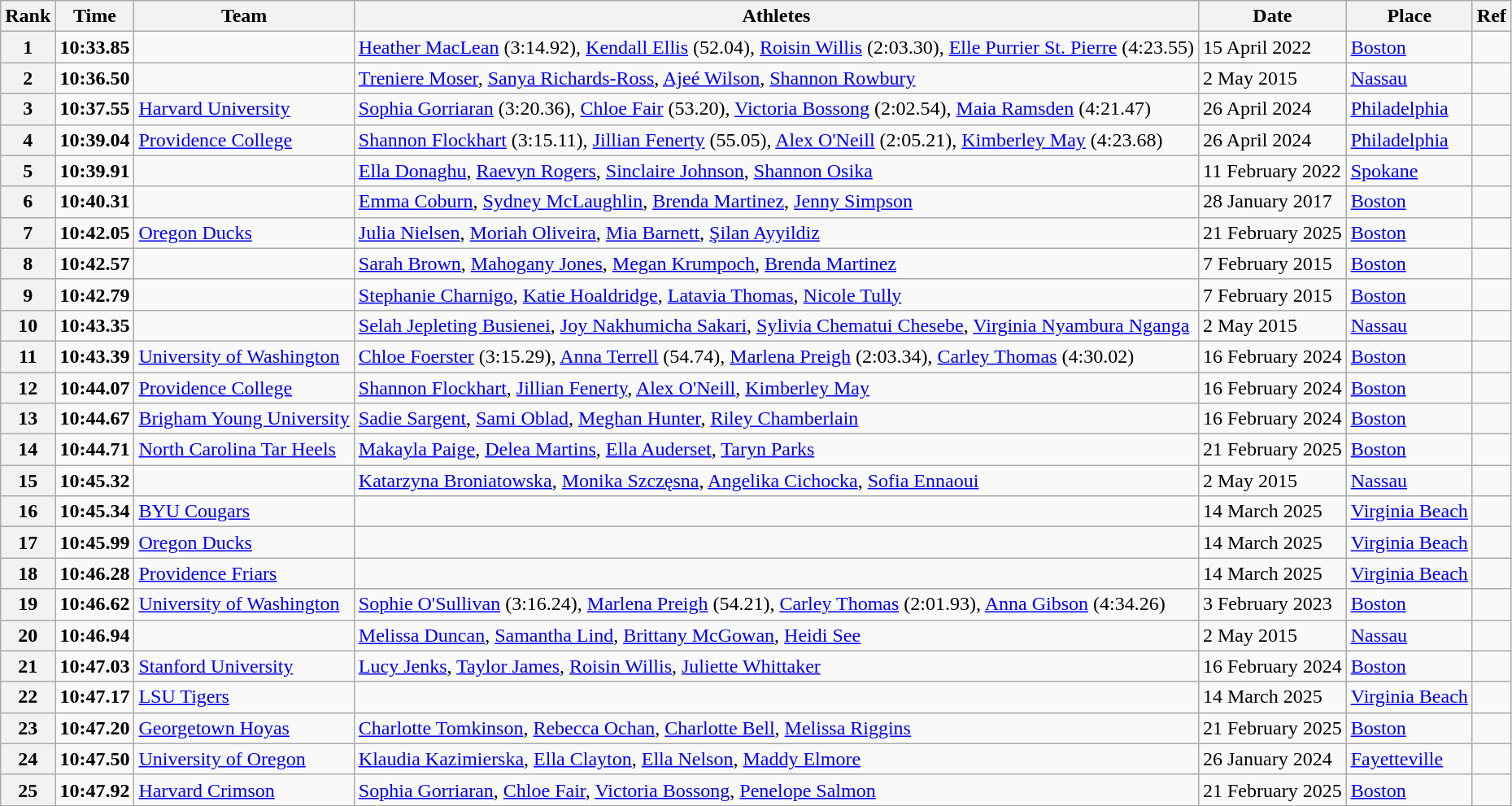<table class="wikitable">
<tr>
<th>Rank</th>
<th>Time</th>
<th>Team</th>
<th>Athletes</th>
<th>Date</th>
<th>Place</th>
<th>Ref</th>
</tr>
<tr>
<th>1</th>
<td><strong>10:33.85</strong></td>
<td></td>
<td><a href='#'>Heather MacLean</a> (3:14.92), <a href='#'>Kendall Ellis</a> (52.04), <a href='#'>Roisin Willis</a> (2:03.30), <a href='#'>Elle Purrier St. Pierre</a> (4:23.55)</td>
<td>15 April 2022</td>
<td><a href='#'>Boston</a></td>
<td></td>
</tr>
<tr>
<th>2</th>
<td><strong>10:36.50</strong></td>
<td></td>
<td><a href='#'>Treniere Moser</a>, <a href='#'>Sanya Richards-Ross</a>, <a href='#'>Ajeé Wilson</a>, <a href='#'>Shannon Rowbury</a></td>
<td>2 May 2015</td>
<td><a href='#'>Nassau</a></td>
<td></td>
</tr>
<tr>
<th>3</th>
<td><strong>10:37.55</strong></td>
<td><a href='#'>Harvard University</a></td>
<td><a href='#'>Sophia Gorriaran</a> (3:20.36), <a href='#'>Chloe Fair</a> (53.20), <a href='#'>Victoria Bossong</a> (2:02.54),  <a href='#'>Maia Ramsden</a> (4:21.47)</td>
<td>26 April 2024</td>
<td><a href='#'>Philadelphia</a></td>
<td></td>
</tr>
<tr>
<th>4</th>
<td><strong>10:39.04</strong></td>
<td><a href='#'>Providence College</a></td>
<td><a href='#'>Shannon Flockhart</a> (3:15.11), <a href='#'>Jillian Fenerty</a> (55.05), <a href='#'>Alex O'Neill</a> (2:05.21),  <a href='#'>Kimberley May</a> (4:23.68)</td>
<td>26 April 2024</td>
<td><a href='#'>Philadelphia</a></td>
<td></td>
</tr>
<tr>
<th>5</th>
<td><strong>10:39.91</strong></td>
<td></td>
<td><a href='#'>Ella Donaghu</a>, <a href='#'>Raevyn Rogers</a>, <a href='#'>Sinclaire Johnson</a>, <a href='#'>Shannon Osika</a></td>
<td>11 February 2022</td>
<td><a href='#'>Spokane</a></td>
<td></td>
</tr>
<tr>
<th>6</th>
<td><strong>10:40.31</strong></td>
<td></td>
<td><a href='#'>Emma Coburn</a>, <a href='#'>Sydney McLaughlin</a>, <a href='#'>Brenda Martinez</a>, <a href='#'>Jenny Simpson</a></td>
<td>28 January 2017</td>
<td><a href='#'>Boston</a></td>
<td></td>
</tr>
<tr>
<th>7</th>
<td><strong>10:42.05</strong></td>
<td><a href='#'>Oregon Ducks</a></td>
<td> <a href='#'>Julia Nielsen</a>,  <a href='#'>Moriah Oliveira</a>,  <a href='#'>Mia Barnett</a>,  <a href='#'>Şilan Ayyildiz</a></td>
<td>21 February 2025</td>
<td><a href='#'>Boston</a></td>
<td></td>
</tr>
<tr>
<th>8</th>
<td><strong>10:42.57</strong></td>
<td></td>
<td><a href='#'>Sarah Brown</a>, <a href='#'>Mahogany Jones</a>, <a href='#'>Megan Krumpoch</a>, <a href='#'>Brenda Martinez</a></td>
<td>7 February 2015</td>
<td><a href='#'>Boston</a></td>
<td></td>
</tr>
<tr>
<th>9</th>
<td><strong>10:42.79</strong></td>
<td></td>
<td><a href='#'>Stephanie Charnigo</a>, <a href='#'>Katie Hoaldridge</a>, <a href='#'>Latavia Thomas</a>, <a href='#'>Nicole Tully</a></td>
<td>7 February 2015</td>
<td><a href='#'>Boston</a></td>
<td></td>
</tr>
<tr>
<th>10</th>
<td><strong>10:43.35</strong></td>
<td></td>
<td><a href='#'>Selah Jepleting Busienei</a>, <a href='#'>Joy Nakhumicha Sakari</a>, <a href='#'>Sylivia Chematui Chesebe</a>, <a href='#'>Virginia Nyambura Nganga</a></td>
<td>2 May 2015</td>
<td><a href='#'>Nassau</a></td>
<td></td>
</tr>
<tr>
<th>11</th>
<td><strong>10:43.39</strong></td>
<td><a href='#'>University of Washington</a></td>
<td><a href='#'>Chloe Foerster</a> (3:15.29), <a href='#'>Anna Terrell</a> (54.74), <a href='#'>Marlena Preigh</a> (2:03.34),  <a href='#'>Carley Thomas</a> (4:30.02)</td>
<td>16 February 2024</td>
<td><a href='#'>Boston</a></td>
<td></td>
</tr>
<tr>
<th>12</th>
<td><strong>10:44.07</strong></td>
<td><a href='#'>Providence College</a></td>
<td><a href='#'>Shannon Flockhart</a>, <a href='#'>Jillian Fenerty</a>, <a href='#'>Alex O'Neill</a>, <a href='#'>Kimberley May</a></td>
<td>16 February 2024</td>
<td><a href='#'>Boston</a></td>
<td></td>
</tr>
<tr>
<th>13</th>
<td><strong>10:44.67</strong></td>
<td><a href='#'>Brigham Young University</a></td>
<td><a href='#'>Sadie Sargent</a>, <a href='#'>Sami Oblad</a>, <a href='#'>Meghan Hunter</a>, <a href='#'>Riley Chamberlain</a></td>
<td>16 February 2024</td>
<td><a href='#'>Boston</a></td>
<td></td>
</tr>
<tr>
<th>14</th>
<td><strong>10:44.71</strong></td>
<td> <a href='#'>North Carolina Tar Heels</a></td>
<td><a href='#'>Makayla Paige</a>, <a href='#'>Delea Martins</a>, <a href='#'>Ella Auderset</a>, <a href='#'>Taryn Parks</a></td>
<td>21 February 2025</td>
<td><a href='#'>Boston</a></td>
<td></td>
</tr>
<tr>
<th>15</th>
<td><strong>10:45.32</strong></td>
<td></td>
<td><a href='#'>Katarzyna Broniatowska</a>, <a href='#'>Monika Szczęsna</a>, <a href='#'>Angelika Cichocka</a>, <a href='#'>Sofia Ennaoui</a></td>
<td>2 May 2015</td>
<td><a href='#'>Nassau</a></td>
<td></td>
</tr>
<tr>
<th>16</th>
<td><strong>10:45.34</strong></td>
<td><a href='#'>BYU Cougars</a></td>
<td></td>
<td>14 March 2025</td>
<td><a href='#'>Virginia Beach</a></td>
<td></td>
</tr>
<tr>
<th>17</th>
<td><strong>10:45.99</strong></td>
<td><a href='#'>Oregon Ducks</a></td>
<td></td>
<td>14 March 2025</td>
<td><a href='#'>Virginia Beach</a></td>
<td></td>
</tr>
<tr>
<th>18</th>
<td><strong>10:46.28</strong></td>
<td><a href='#'>Providence Friars</a></td>
<td></td>
<td>14 March 2025</td>
<td><a href='#'>Virginia Beach</a></td>
<td></td>
</tr>
<tr>
<th>19</th>
<td><strong>10:46.62</strong></td>
<td><a href='#'>University of Washington</a></td>
<td> <a href='#'>Sophie O'Sullivan</a> (3:16.24), <a href='#'>Marlena Preigh</a> (54.21),  <a href='#'>Carley Thomas</a> (2:01.93), <a href='#'>Anna Gibson</a> (4:34.26)</td>
<td>3 February 2023</td>
<td><a href='#'>Boston</a></td>
<td></td>
</tr>
<tr>
<th>20</th>
<td><strong>10:46.94</strong></td>
<td></td>
<td><a href='#'>Melissa Duncan</a>, <a href='#'>Samantha Lind</a>, <a href='#'>Brittany McGowan</a>, <a href='#'>Heidi See</a></td>
<td>2 May 2015</td>
<td><a href='#'>Nassau</a></td>
<td></td>
</tr>
<tr>
<th>21</th>
<td><strong>10:47.03</strong></td>
<td><a href='#'>Stanford University</a></td>
<td><a href='#'>Lucy Jenks</a>, <a href='#'>Taylor James</a>, <a href='#'>Roisin Willis</a>, <a href='#'>Juliette Whittaker</a></td>
<td>16 February 2024</td>
<td><a href='#'>Boston</a></td>
<td></td>
</tr>
<tr>
<th>22</th>
<td><strong>10:47.17</strong></td>
<td><a href='#'>LSU Tigers</a></td>
<td></td>
<td>14 March 2025</td>
<td><a href='#'>Virginia Beach</a></td>
<td></td>
</tr>
<tr>
<th>23</th>
<td><strong>10:47.20</strong></td>
<td> <a href='#'>Georgetown Hoyas</a></td>
<td><a href='#'>Charlotte Tomkinson</a>, <a href='#'>Rebecca Ochan</a>, <a href='#'>Charlotte Bell</a>, <a href='#'>Melissa Riggins</a></td>
<td>21 February 2025</td>
<td><a href='#'>Boston</a></td>
<td></td>
</tr>
<tr>
<th>24</th>
<td><strong>10:47.50</strong></td>
<td><a href='#'>University of Oregon</a></td>
<td> <a href='#'>Klaudia Kazimierska</a>,  <a href='#'>Ella Clayton</a>,  <a href='#'>Ella Nelson</a>,  <a href='#'>Maddy Elmore</a></td>
<td>26 January 2024</td>
<td><a href='#'>Fayetteville</a></td>
<td></td>
</tr>
<tr>
<th>25</th>
<td><strong>10:47.92</strong></td>
<td><a href='#'>Harvard Crimson</a></td>
<td> <a href='#'>Sophia Gorriaran</a>,  <a href='#'>Chloe Fair</a>,  <a href='#'>Victoria Bossong</a>,  <a href='#'>Penelope Salmon</a></td>
<td>21 February 2025</td>
<td><a href='#'>Boston</a></td>
<td></td>
</tr>
</table>
